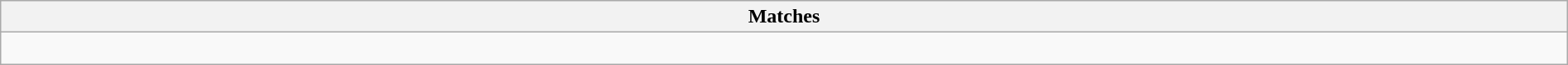<table class="wikitable collapsible collapsed" style="width:100%;">
<tr>
<th>Matches</th>
</tr>
<tr>
<td><br></td>
</tr>
</table>
